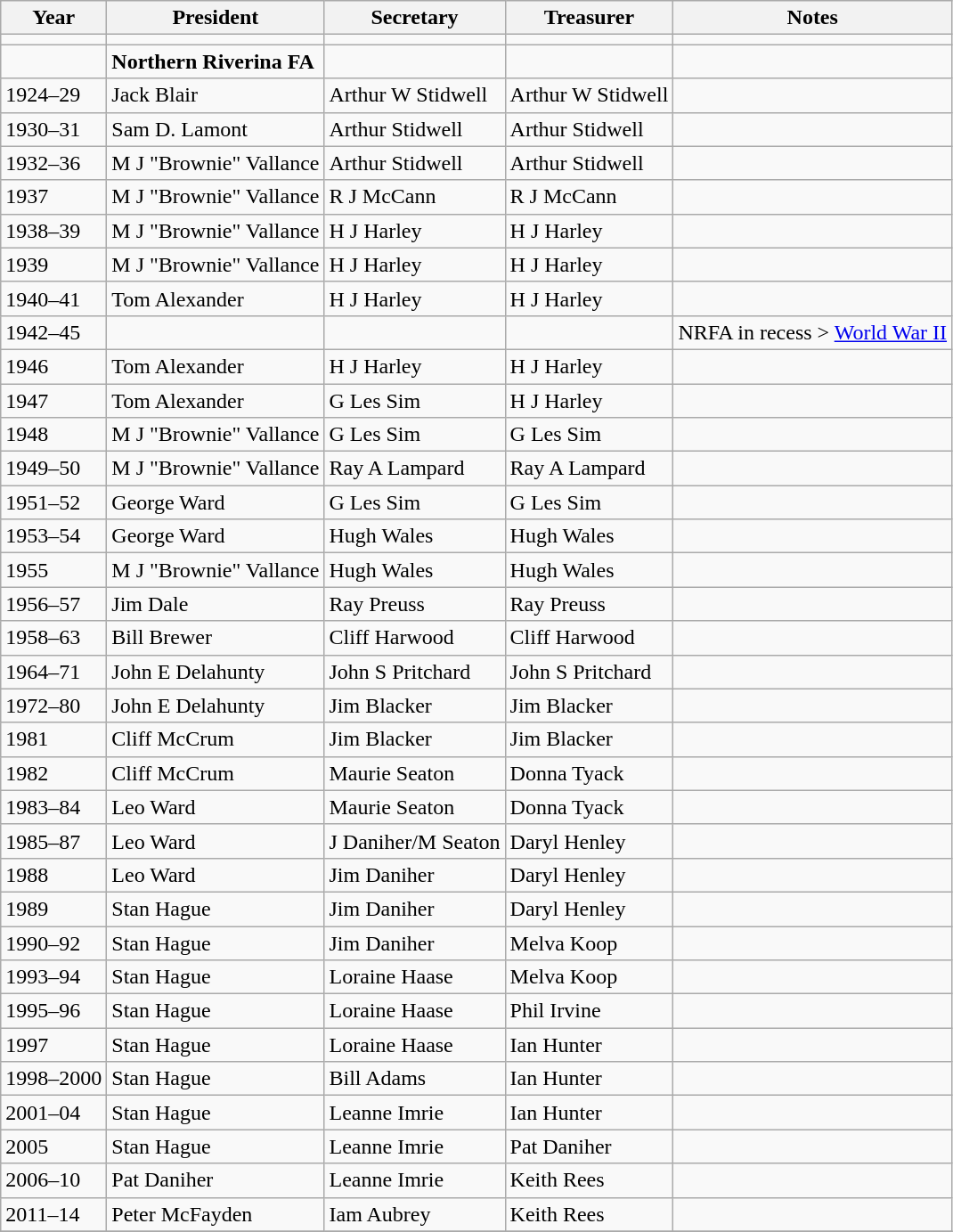<table class="wikitable sortable">
<tr>
<th>Year</th>
<th>President</th>
<th>Secretary</th>
<th>Treasurer</th>
<th>Notes</th>
</tr>
<tr>
<td></td>
<td></td>
<td></td>
<td></td>
<td></td>
</tr>
<tr>
<td></td>
<td><strong>Northern Riverina FA</strong></td>
<td></td>
<td></td>
<td></td>
</tr>
<tr>
<td>1924–29</td>
<td>Jack Blair</td>
<td>Arthur W Stidwell</td>
<td>Arthur W Stidwell</td>
<td></td>
</tr>
<tr>
<td>1930–31</td>
<td>Sam D. Lamont</td>
<td>Arthur Stidwell</td>
<td>Arthur Stidwell</td>
<td></td>
</tr>
<tr>
<td>1932–36</td>
<td>M J "Brownie" Vallance</td>
<td>Arthur Stidwell</td>
<td>Arthur Stidwell</td>
<td></td>
</tr>
<tr>
<td>1937</td>
<td>M J "Brownie" Vallance</td>
<td>R J McCann</td>
<td>R J McCann</td>
<td></td>
</tr>
<tr>
<td>1938–39</td>
<td>M J "Brownie" Vallance</td>
<td>H J Harley</td>
<td>H J Harley</td>
<td></td>
</tr>
<tr>
<td>1939</td>
<td>M J "Brownie" Vallance</td>
<td>H J Harley</td>
<td>H J Harley</td>
<td></td>
</tr>
<tr>
<td>1940–41</td>
<td>Tom Alexander</td>
<td>H J Harley</td>
<td>H J Harley</td>
<td></td>
</tr>
<tr>
<td>1942–45</td>
<td></td>
<td></td>
<td></td>
<td>NRFA in recess > <a href='#'>World War II</a></td>
</tr>
<tr>
<td>1946</td>
<td>Tom Alexander</td>
<td>H J Harley</td>
<td>H J Harley</td>
<td></td>
</tr>
<tr>
<td>1947</td>
<td>Tom Alexander</td>
<td>G Les Sim</td>
<td>H J Harley</td>
<td></td>
</tr>
<tr>
<td>1948</td>
<td>M J "Brownie" Vallance</td>
<td>G Les Sim</td>
<td>G Les Sim</td>
<td></td>
</tr>
<tr>
<td>1949–50</td>
<td>M J "Brownie" Vallance</td>
<td>Ray A Lampard</td>
<td>Ray A Lampard</td>
<td></td>
</tr>
<tr>
<td>1951–52</td>
<td>George Ward</td>
<td>G Les Sim</td>
<td>G Les Sim</td>
<td></td>
</tr>
<tr>
<td>1953–54</td>
<td>George Ward</td>
<td>Hugh Wales</td>
<td>Hugh Wales</td>
<td></td>
</tr>
<tr>
<td>1955</td>
<td>M J "Brownie" Vallance</td>
<td>Hugh Wales</td>
<td>Hugh Wales</td>
<td></td>
</tr>
<tr>
<td>1956–57</td>
<td>Jim Dale</td>
<td>Ray Preuss</td>
<td>Ray Preuss</td>
<td></td>
</tr>
<tr>
<td>1958–63</td>
<td>Bill Brewer</td>
<td>Cliff Harwood</td>
<td>Cliff Harwood</td>
<td></td>
</tr>
<tr>
<td>1964–71</td>
<td>John E Delahunty</td>
<td>John S Pritchard</td>
<td>John S Pritchard</td>
<td></td>
</tr>
<tr>
<td>1972–80</td>
<td>John E Delahunty</td>
<td>Jim Blacker</td>
<td>Jim Blacker</td>
<td></td>
</tr>
<tr>
<td>1981</td>
<td>Cliff McCrum</td>
<td>Jim Blacker</td>
<td>Jim Blacker</td>
<td></td>
</tr>
<tr>
<td>1982</td>
<td>Cliff McCrum</td>
<td>Maurie Seaton</td>
<td>Donna Tyack</td>
<td></td>
</tr>
<tr>
<td>1983–84</td>
<td>Leo Ward</td>
<td>Maurie Seaton</td>
<td>Donna Tyack</td>
<td></td>
</tr>
<tr>
<td>1985–87</td>
<td>Leo Ward</td>
<td>J Daniher/M Seaton</td>
<td>Daryl Henley</td>
<td></td>
</tr>
<tr>
<td>1988</td>
<td>Leo Ward</td>
<td>Jim Daniher</td>
<td>Daryl Henley</td>
<td></td>
</tr>
<tr>
<td>1989</td>
<td>Stan Hague</td>
<td>Jim Daniher</td>
<td>Daryl Henley</td>
<td></td>
</tr>
<tr>
<td>1990–92</td>
<td>Stan Hague</td>
<td>Jim Daniher</td>
<td>Melva Koop</td>
<td></td>
</tr>
<tr>
<td>1993–94</td>
<td>Stan Hague</td>
<td>Loraine Haase</td>
<td>Melva Koop</td>
<td></td>
</tr>
<tr>
<td>1995–96</td>
<td>Stan Hague</td>
<td>Loraine Haase</td>
<td>Phil Irvine</td>
<td></td>
</tr>
<tr>
<td>1997</td>
<td>Stan Hague</td>
<td>Loraine Haase</td>
<td>Ian Hunter</td>
<td></td>
</tr>
<tr>
<td>1998–2000</td>
<td>Stan Hague</td>
<td>Bill Adams</td>
<td>Ian Hunter</td>
<td></td>
</tr>
<tr>
<td>2001–04</td>
<td>Stan Hague</td>
<td>Leanne Imrie</td>
<td>Ian Hunter</td>
<td></td>
</tr>
<tr>
<td>2005</td>
<td>Stan Hague</td>
<td>Leanne Imrie</td>
<td>Pat Daniher</td>
<td></td>
</tr>
<tr>
<td>2006–10</td>
<td>Pat Daniher</td>
<td>Leanne Imrie</td>
<td>Keith Rees</td>
<td></td>
</tr>
<tr>
<td>2011–14</td>
<td>Peter McFayden</td>
<td>Iam Aubrey</td>
<td>Keith Rees</td>
<td></td>
</tr>
<tr>
</tr>
</table>
